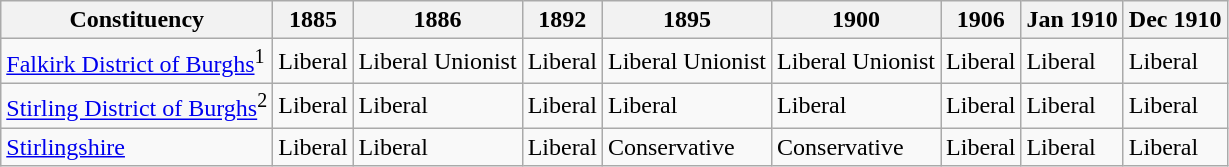<table class="wikitable sortable">
<tr>
<th>Constituency</th>
<th>1885</th>
<th>1886</th>
<th>1892</th>
<th>1895</th>
<th>1900</th>
<th>1906</th>
<th>Jan 1910</th>
<th>Dec 1910</th>
</tr>
<tr>
<td><a href='#'>Falkirk District of Burghs</a><sup>1</sup></td>
<td bgcolor=>Liberal</td>
<td bgcolor=>Liberal Unionist</td>
<td bgcolor=>Liberal</td>
<td bgcolor=>Liberal Unionist</td>
<td bgcolor=>Liberal Unionist</td>
<td bgcolor=>Liberal</td>
<td bgcolor=>Liberal</td>
<td bgcolor=>Liberal</td>
</tr>
<tr>
<td><a href='#'>Stirling District of Burghs</a><sup>2</sup></td>
<td bgcolor=>Liberal</td>
<td bgcolor=>Liberal</td>
<td bgcolor=>Liberal</td>
<td bgcolor=>Liberal</td>
<td bgcolor=>Liberal</td>
<td bgcolor=>Liberal</td>
<td bgcolor=>Liberal</td>
<td bgcolor=>Liberal</td>
</tr>
<tr>
<td><a href='#'>Stirlingshire</a></td>
<td bgcolor=>Liberal</td>
<td bgcolor=>Liberal</td>
<td bgcolor=>Liberal</td>
<td bgcolor=>Conservative</td>
<td bgcolor=>Conservative</td>
<td bgcolor=>Liberal</td>
<td bgcolor=>Liberal</td>
<td bgcolor=>Liberal</td>
</tr>
</table>
